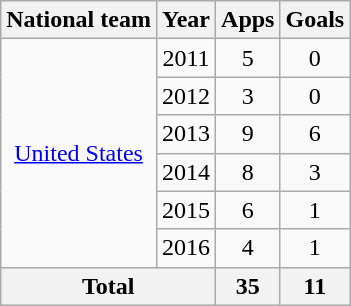<table class=wikitable style=text-align:center>
<tr>
<th>National team</th>
<th>Year</th>
<th>Apps</th>
<th>Goals</th>
</tr>
<tr>
<td rowspan=6><a href='#'>United States</a></td>
<td>2011</td>
<td>5</td>
<td>0</td>
</tr>
<tr>
<td>2012</td>
<td>3</td>
<td>0</td>
</tr>
<tr>
<td>2013</td>
<td>9</td>
<td>6</td>
</tr>
<tr>
<td>2014</td>
<td>8</td>
<td>3</td>
</tr>
<tr>
<td>2015</td>
<td>6</td>
<td>1</td>
</tr>
<tr>
<td>2016</td>
<td>4</td>
<td>1</td>
</tr>
<tr>
<th colspan=2>Total</th>
<th>35</th>
<th>11</th>
</tr>
</table>
